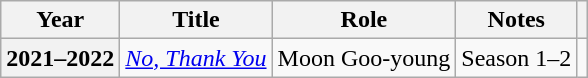<table class="wikitable plainrowheaders">
<tr>
<th scope="col">Year</th>
<th scope="col">Title</th>
<th scope="col">Role</th>
<th scope="col">Notes</th>
<th scope="col" class="unsortable"></th>
</tr>
<tr>
<th scope="row">2021–2022</th>
<td><em><a href='#'>No, Thank You</a></em></td>
<td>Moon Goo-young</td>
<td>Season 1–2</td>
<td style="text-align:center"></td>
</tr>
</table>
